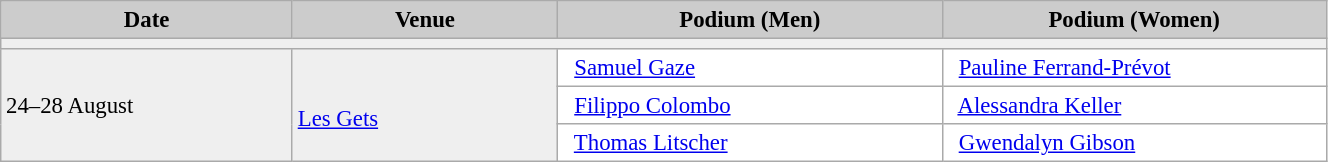<table class="wikitable" width=70% bgcolor="#f7f8ff" cellpadding="3" cellspacing="0" border="1" style="font-size: 95%; border: gray solid 1px; border-collapse: collapse;">
<tr bgcolor="#CCCCCC">
<td align="center"><strong>Date</strong></td>
<td width=20% align="center"><strong>Venue</strong></td>
<td width=29% align="center"><strong>Podium (Men)</strong></td>
<td width=29% align="center"><strong>Podium (Women)</strong></td>
</tr>
<tr bgcolor="#EFEFEF">
<td colspan=4></td>
</tr>
<tr bgcolor="#EFEFEF">
<td rowspan=3>24–28 August</td>
<td rowspan=3><br><a href='#'>Les Gets</a></td>
<td bgcolor="#ffffff">    <a href='#'>Samuel Gaze</a></td>
<td bgcolor="#ffffff">    <a href='#'>Pauline Ferrand-Prévot</a></td>
</tr>
<tr>
<td bgcolor="#ffffff">    <a href='#'>Filippo Colombo</a></td>
<td bgcolor="#ffffff">    <a href='#'>Alessandra Keller</a></td>
</tr>
<tr>
<td bgcolor="#ffffff">    <a href='#'>Thomas Litscher</a></td>
<td bgcolor="#ffffff">    <a href='#'>Gwendalyn Gibson</a></td>
</tr>
</table>
